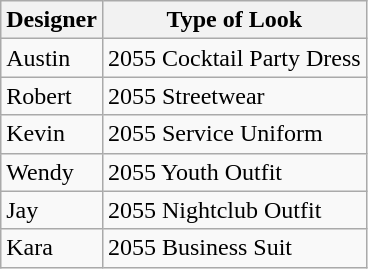<table class="wikitable">
<tr>
<th>Designer</th>
<th>Type of Look</th>
</tr>
<tr>
<td>Austin</td>
<td>2055 Cocktail Party Dress</td>
</tr>
<tr>
<td>Robert</td>
<td>2055 Streetwear</td>
</tr>
<tr>
<td>Kevin</td>
<td>2055 Service Uniform</td>
</tr>
<tr>
<td>Wendy</td>
<td>2055 Youth Outfit</td>
</tr>
<tr>
<td>Jay</td>
<td>2055 Nightclub Outfit</td>
</tr>
<tr>
<td>Kara</td>
<td>2055 Business Suit</td>
</tr>
</table>
